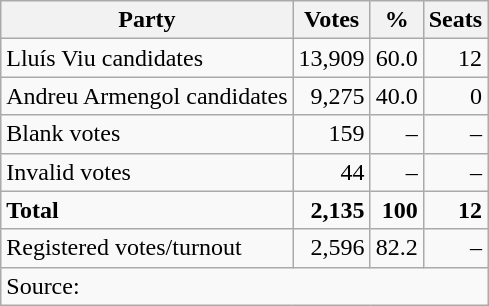<table class="wikitable">
<tr>
<th>Party</th>
<th>Votes</th>
<th>%</th>
<th>Seats</th>
</tr>
<tr>
<td>Lluís Viu candidates</td>
<td style="text-align: right;">13,909</td>
<td style="text-align: right;">60.0</td>
<td style="text-align: right;">12</td>
</tr>
<tr>
<td>Andreu Armengol candidates</td>
<td style="text-align: right;">9,275</td>
<td style="text-align: right;">40.0</td>
<td style="text-align: right;">0</td>
</tr>
<tr>
<td>Blank votes</td>
<td style="text-align: right;">159</td>
<td style="text-align: right;">–</td>
<td style="text-align: right;">–</td>
</tr>
<tr>
<td>Invalid votes</td>
<td style="text-align: right;">44</td>
<td style="text-align: right;">–</td>
<td style="text-align: right;">–</td>
</tr>
<tr>
<td style="font-weight: bold;">Total</td>
<td style="text-align: right; font-weight: bold;">2,135</td>
<td style="text-align: right; font-weight: bold;">100</td>
<td style="text-align: right; font-weight: bold;">12</td>
</tr>
<tr>
<td>Registered votes/turnout</td>
<td style="text-align: right;">2,596</td>
<td style="text-align: right;">82.2</td>
<td style="text-align: right;">–</td>
</tr>
<tr>
<td colspan="4">Source: </td>
</tr>
</table>
